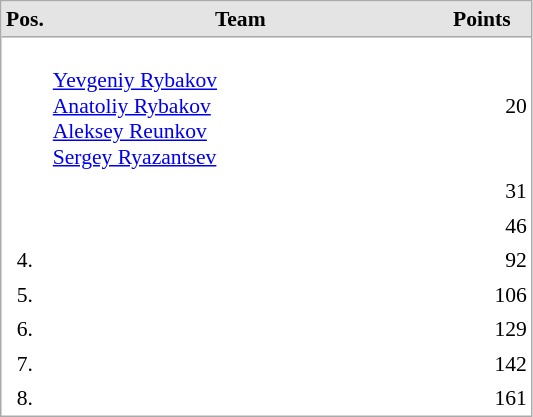<table cellspacing="0" cellpadding="3" style="border:1px solid #AAAAAA;font-size:90%">
<tr bgcolor="#E4E4E4">
<th style="border-bottom:1px solid #AAAAAA" width=10>Pos.</th>
<th style="border-bottom:1px solid #AAAAAA" width=250>Team</th>
<th style="border-bottom:1px solid #AAAAAA" width=60>Points</th>
</tr>
<tr align="center">
<td align="center" valign="top"></td>
<td align="left"> <br> <a href='#'>Yevgeniy Rybakov</a> <br> <a href='#'>Anatoliy Rybakov</a> <br> <a href='#'>Aleksey Reunkov</a> <br> <a href='#'>Sergey Ryazantsev</a> <br></td>
<td align="right">20</td>
</tr>
<tr align="center">
<td align="center" valign="top"></td>
<td align="left"></td>
<td align="right">31</td>
</tr>
<tr align="center">
<td align="center" valign="top"></td>
<td align="left"></td>
<td align="right">46</td>
</tr>
<tr align="center">
<td align="center" valign="top">4.</td>
<td align="left"></td>
<td align="right">92</td>
</tr>
<tr align="center">
<td align="center" valign="top">5.</td>
<td align="left"></td>
<td align="right">106</td>
</tr>
<tr align="center">
<td align="center" valign="top">6.</td>
<td align="left"></td>
<td align="right">129</td>
</tr>
<tr align="center">
<td align="center" valign="top">7.</td>
<td align="left"></td>
<td align="right">142</td>
</tr>
<tr align="center">
<td align="center" valign="top">8.</td>
<td align="left"></td>
<td align="right">161</td>
</tr>
</table>
